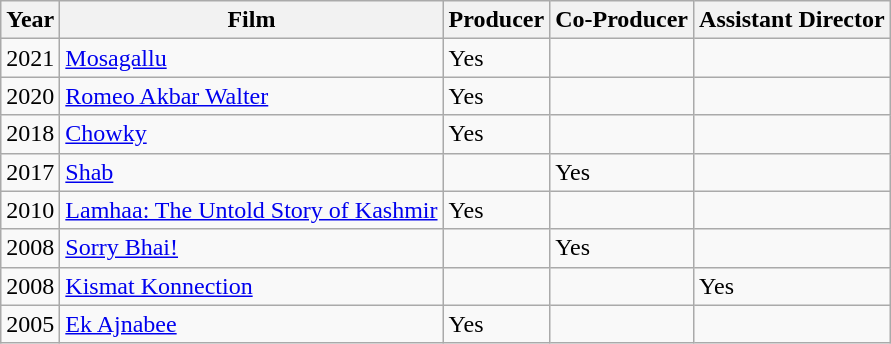<table class="wikitable">
<tr>
<th>Year</th>
<th>Film</th>
<th>Producer</th>
<th>Co-Producer</th>
<th>Assistant Director</th>
</tr>
<tr>
<td>2021</td>
<td><a href='#'>Mosagallu</a></td>
<td>Yes</td>
<td></td>
<td></td>
</tr>
<tr>
<td>2020</td>
<td><a href='#'>Romeo Akbar Walter</a></td>
<td>Yes</td>
<td></td>
<td></td>
</tr>
<tr>
<td>2018</td>
<td><a href='#'>Chowky</a></td>
<td>Yes</td>
<td></td>
<td></td>
</tr>
<tr>
<td>2017</td>
<td><a href='#'>Shab</a></td>
<td></td>
<td>Yes</td>
<td></td>
</tr>
<tr>
<td>2010</td>
<td><a href='#'>Lamhaa: The Untold Story of Kashmir</a></td>
<td>Yes</td>
<td></td>
<td></td>
</tr>
<tr>
<td>2008</td>
<td><a href='#'>Sorry Bhai!</a></td>
<td></td>
<td>Yes</td>
<td></td>
</tr>
<tr>
<td>2008</td>
<td><a href='#'>Kismat Konnection</a></td>
<td></td>
<td></td>
<td>Yes</td>
</tr>
<tr>
<td>2005</td>
<td><a href='#'>Ek Ajnabee</a></td>
<td>Yes</td>
<td></td>
<td></td>
</tr>
</table>
